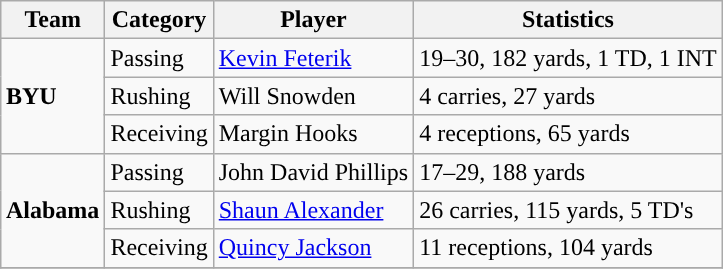<table class="wikitable" style="float: right;">
<tr>
<th>Team</th>
<th>Category</th>
<th>Player</th>
<th>Statistics</th>
</tr>
<tr>
<td rowspan=3><strong>BYU</strong></td>
<td>Passing</td>
<td><a href='#'>Kevin Feterik</a></td>
<td>19–30, 182 yards, 1 TD, 1 INT</td>
</tr>
<tr>
<td>Rushing</td>
<td>Will Snowden</td>
<td>4 carries, 27 yards</td>
</tr>
<tr>
<td>Receiving</td>
<td>Margin Hooks</td>
<td>4 receptions, 65 yards</td>
</tr>
<tr>
<td rowspan=3><strong>Alabama</strong></td>
<td>Passing</td>
<td>John David Phillips</td>
<td>17–29, 188 yards</td>
</tr>
<tr>
<td>Rushing</td>
<td><a href='#'>Shaun Alexander</a></td>
<td>26 carries, 115 yards, 5 TD's</td>
</tr>
<tr>
<td>Receiving</td>
<td><a href='#'>Quincy Jackson</a></td>
<td>11 receptions, 104 yards</td>
</tr>
<tr>
</tr>
</table>
